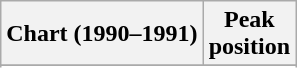<table class="wikitable sortable plainrowheaders" style="text-align:center">
<tr>
<th scope="col">Chart (1990–1991)</th>
<th scope="col">Peak<br>position</th>
</tr>
<tr>
</tr>
<tr>
</tr>
<tr>
</tr>
<tr>
</tr>
<tr>
</tr>
<tr>
</tr>
<tr>
</tr>
<tr>
</tr>
<tr>
</tr>
</table>
